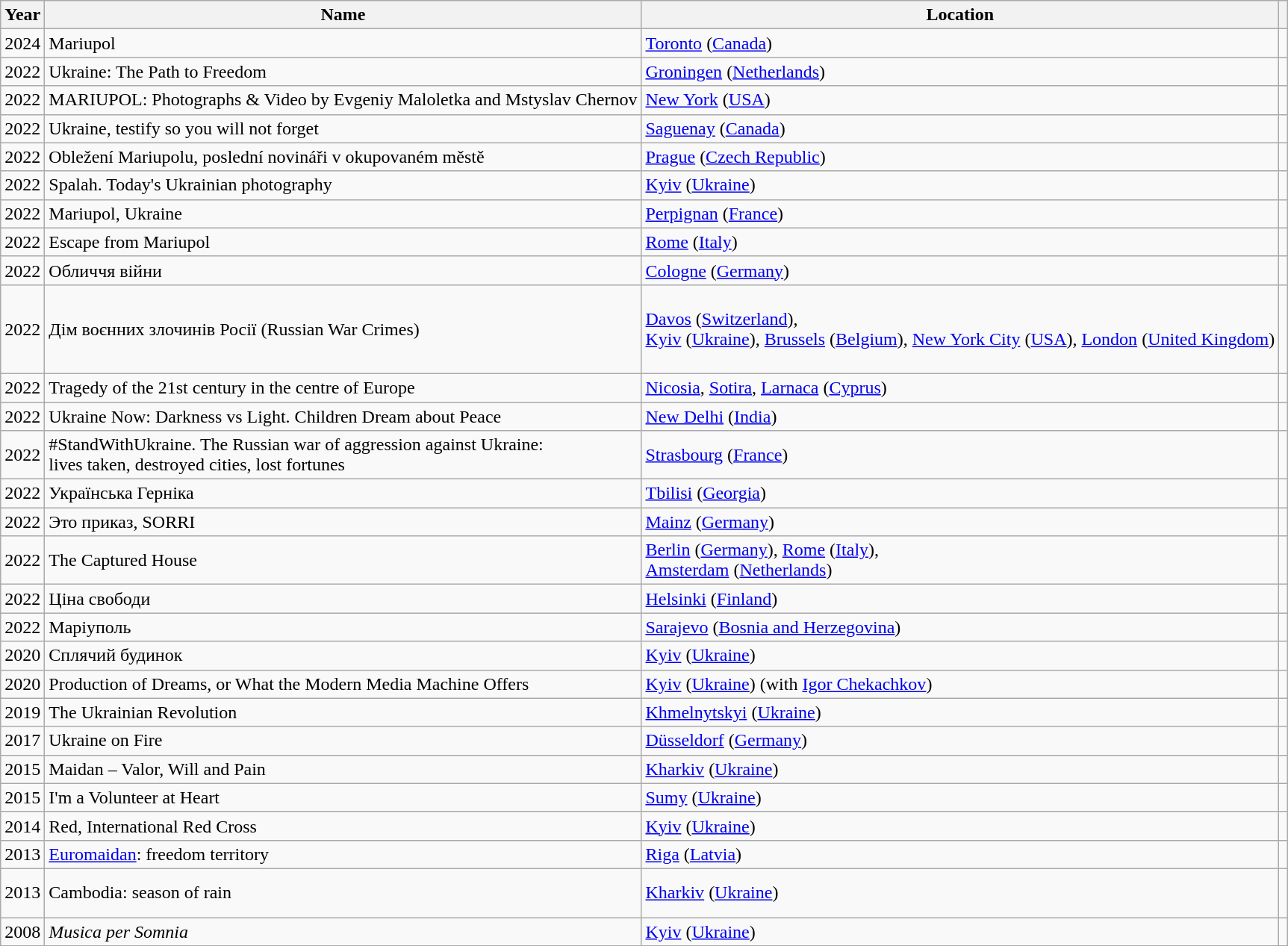<table class="wikitable sortable">
<tr>
<th>Year</th>
<th>Name</th>
<th>Location</th>
<th scope="col" class="unsortable"></th>
</tr>
<tr>
<td>2024</td>
<td>Mariupol</td>
<td><a href='#'>Toronto</a> (<a href='#'>Canada</a>)</td>
<td></td>
</tr>
<tr>
<td>2022</td>
<td>Ukraine: The Path to Freedom</td>
<td><a href='#'>Groningen</a> (<a href='#'>Netherlands</a>)</td>
<td style="text-align:center;"></td>
</tr>
<tr>
<td>2022</td>
<td>MARIUPOL: Photographs & Video by Evgeniy Maloletka and Mstyslav Chernov</td>
<td><a href='#'>New York</a> (<a href='#'>USA</a>)</td>
<td style="text-align:center;"></td>
</tr>
<tr>
<td>2022</td>
<td>Ukraine, testify so you will not forget</td>
<td><a href='#'>Saguenay</a> (<a href='#'>Canada</a>)</td>
<td style="text-align:center;"></td>
</tr>
<tr>
<td>2022</td>
<td>Obležení Mariupolu, poslední novináři v okupovaném městě</td>
<td><a href='#'>Prague</a> (<a href='#'>Czech Republic</a>)</td>
<td style="text-align:center;"></td>
</tr>
<tr>
<td>2022</td>
<td>Spalah. Today's Ukrainian photography</td>
<td><a href='#'>Kyiv</a> (<a href='#'>Ukraine</a>)</td>
<td style="text-align:center;"></td>
</tr>
<tr>
<td>2022</td>
<td>Mariupol, Ukraine</td>
<td><a href='#'>Perpignan</a> (<a href='#'>France</a>)</td>
<td style="text-align:center;"></td>
</tr>
<tr>
<td>2022</td>
<td>Escape from Mariupol</td>
<td><a href='#'>Rome</a> (<a href='#'>Italy</a>)</td>
<td style="text-align:center;"></td>
</tr>
<tr>
<td>2022</td>
<td>Обличчя війни</td>
<td><a href='#'>Cologne</a> (<a href='#'>Germany</a>)</td>
<td style="text-align:center;"></td>
</tr>
<tr>
<td>2022</td>
<td>Дім воєнних злочинів Росії (Russian War Crimes)</td>
<td><a href='#'>Davos</a> (<a href='#'>Switzerland</a>),<br><a href='#'>Kyiv</a> (<a href='#'>Ukraine</a>),
<a href='#'>Brussels</a> (<a href='#'>Belgium</a>),
<a href='#'>New York City</a> (<a href='#'>USA</a>),
<a href='#'>London</a> (<a href='#'>United Kingdom</a>)</td>
<td style="text-align:center;"><br><br><br><br></td>
</tr>
<tr>
<td>2022</td>
<td>Tragedy of the 21st century in the centre of Europe</td>
<td><a href='#'>Nicosia</a>, <a href='#'>Sotira</a>, <a href='#'>Larnaca</a> (<a href='#'>Cyprus</a>)</td>
<td style="text-align:center;"></td>
</tr>
<tr>
<td>2022</td>
<td>Ukraine Now: Darkness vs Light. Children Dream about Peace</td>
<td><a href='#'>New Delhi</a> (<a href='#'>India</a>)</td>
<td style="text-align:center;"></td>
</tr>
<tr>
<td>2022</td>
<td>#StandWithUkraine. The Russian war of aggression against Ukraine:<br>lives taken, destroyed cities, lost fortunes</td>
<td><a href='#'>Strasbourg</a> (<a href='#'>France</a>)</td>
<td style="text-align:center;"><br></td>
</tr>
<tr>
<td>2022</td>
<td>Українська Герніка</td>
<td><a href='#'>Tbilisi</a> (<a href='#'>Georgia</a>)</td>
<td style="text-align:center;"></td>
</tr>
<tr>
<td>2022</td>
<td>Это приказ, SORRI</td>
<td><a href='#'>Mainz</a> (<a href='#'>Germany</a>)</td>
<td style="text-align:center;"></td>
</tr>
<tr>
<td>2022</td>
<td>The Captured House</td>
<td><a href='#'>Berlin</a> (<a href='#'>Germany</a>), <a href='#'>Rome</a> (<a href='#'>Italy</a>),<br><a href='#'>Amsterdam</a> (<a href='#'>Netherlands</a>)</td>
<td style="text-align:center;"></td>
</tr>
<tr>
<td>2022</td>
<td>Ціна свободи</td>
<td><a href='#'>Helsinki</a> (<a href='#'>Finland</a>)</td>
<td style="text-align:center;"></td>
</tr>
<tr>
<td>2022</td>
<td>Маріуполь</td>
<td><a href='#'>Sarajevo</a> (<a href='#'>Bosnia and Herzegovina</a>)</td>
<td style="text-align:center;"></td>
</tr>
<tr>
<td>2020</td>
<td>Сплячий будинок</td>
<td><a href='#'>Kyiv</a> (<a href='#'>Ukraine</a>)</td>
<td style="text-align:center;"></td>
</tr>
<tr>
<td>2020</td>
<td>Production of Dreams, or What the Modern Media Machine Offers</td>
<td><a href='#'>Kyiv</a> (<a href='#'>Ukraine</a>) (with <a href='#'>Igor Chekachkov</a>)</td>
<td style="text-align:center;"><br></td>
</tr>
<tr>
<td>2019</td>
<td>The Ukrainian Revolution</td>
<td><a href='#'>Khmelnytskyi</a> (<a href='#'>Ukraine</a>)</td>
<td style="text-align:center;"></td>
</tr>
<tr>
<td>2017</td>
<td>Ukraine on Fire</td>
<td><a href='#'>Düsseldorf</a> (<a href='#'>Germany</a>)</td>
<td style="text-align:center;"></td>
</tr>
<tr>
<td>2015</td>
<td>Maidan – Valor, Will and Pain</td>
<td><a href='#'>Kharkiv</a> (<a href='#'>Ukraine</a>)</td>
<td style="text-align:center;"></td>
</tr>
<tr>
<td>2015</td>
<td>I'm a Volunteer at Heart</td>
<td><a href='#'>Sumy</a> (<a href='#'>Ukraine</a>)</td>
<td style="text-align:center;"></td>
</tr>
<tr>
<td>2014</td>
<td>Red, International Red Cross</td>
<td><a href='#'>Kyiv</a> (<a href='#'>Ukraine</a>)</td>
<td style="text-align:center;"></td>
</tr>
<tr>
<td>2013</td>
<td><a href='#'>Euromaidan</a>: freedom territory</td>
<td><a href='#'>Riga</a> (<a href='#'>Latvia</a>)</td>
<td style="text-align:center;"></td>
</tr>
<tr>
<td>2013</td>
<td>Cambodia: season of rain</td>
<td><a href='#'>Kharkiv</a> (<a href='#'>Ukraine</a>)</td>
<td style="text-align:center;"><br><br></td>
</tr>
<tr>
<td>2008</td>
<td><em>Musica per Somnia</em></td>
<td><a href='#'>Kyiv</a> (<a href='#'>Ukraine</a>)</td>
<td style="text-align:center;"><br></td>
</tr>
</table>
